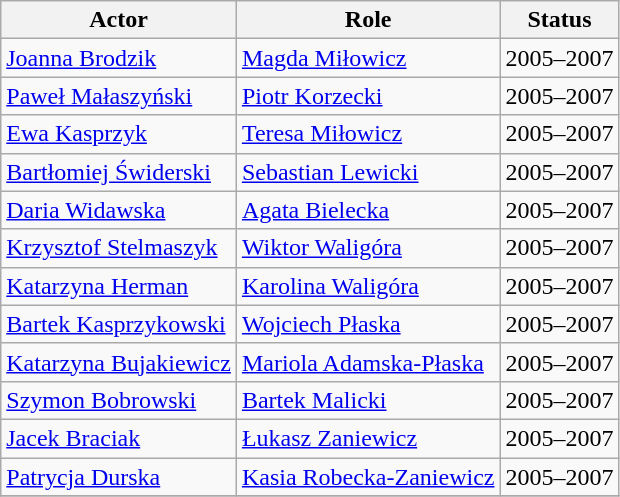<table class="wikitable">
<tr>
<th>Actor</th>
<th>Role</th>
<th>Status</th>
</tr>
<tr>
<td><a href='#'>Joanna Brodzik</a></td>
<td><a href='#'>Magda Miłowicz</a></td>
<td>2005–2007</td>
</tr>
<tr>
<td><a href='#'>Paweł Małaszyński</a></td>
<td><a href='#'>Piotr Korzecki</a></td>
<td>2005–2007</td>
</tr>
<tr>
<td><a href='#'>Ewa Kasprzyk</a></td>
<td><a href='#'>Teresa Miłowicz</a></td>
<td>2005–2007</td>
</tr>
<tr>
<td><a href='#'>Bartłomiej Świderski</a></td>
<td><a href='#'>Sebastian Lewicki</a></td>
<td>2005–2007</td>
</tr>
<tr>
<td><a href='#'>Daria Widawska</a></td>
<td><a href='#'>Agata Bielecka</a></td>
<td>2005–2007</td>
</tr>
<tr>
<td><a href='#'>Krzysztof Stelmaszyk</a></td>
<td><a href='#'>Wiktor Waligóra</a></td>
<td>2005–2007</td>
</tr>
<tr>
<td><a href='#'>Katarzyna Herman</a></td>
<td><a href='#'>Karolina Waligóra</a></td>
<td>2005–2007</td>
</tr>
<tr>
<td><a href='#'>Bartek Kasprzykowski</a></td>
<td><a href='#'>Wojciech Płaska</a></td>
<td>2005–2007</td>
</tr>
<tr>
<td><a href='#'>Katarzyna Bujakiewicz</a></td>
<td><a href='#'>Mariola Adamska-Płaska</a></td>
<td>2005–2007</td>
</tr>
<tr>
<td><a href='#'>Szymon Bobrowski</a></td>
<td><a href='#'>Bartek Malicki</a></td>
<td>2005–2007</td>
</tr>
<tr>
<td><a href='#'>Jacek Braciak</a></td>
<td><a href='#'>Łukasz Zaniewicz</a></td>
<td>2005–2007</td>
</tr>
<tr>
<td><a href='#'>Patrycja Durska</a></td>
<td><a href='#'>Kasia Robecka-Zaniewicz</a></td>
<td>2005–2007</td>
</tr>
<tr>
</tr>
</table>
